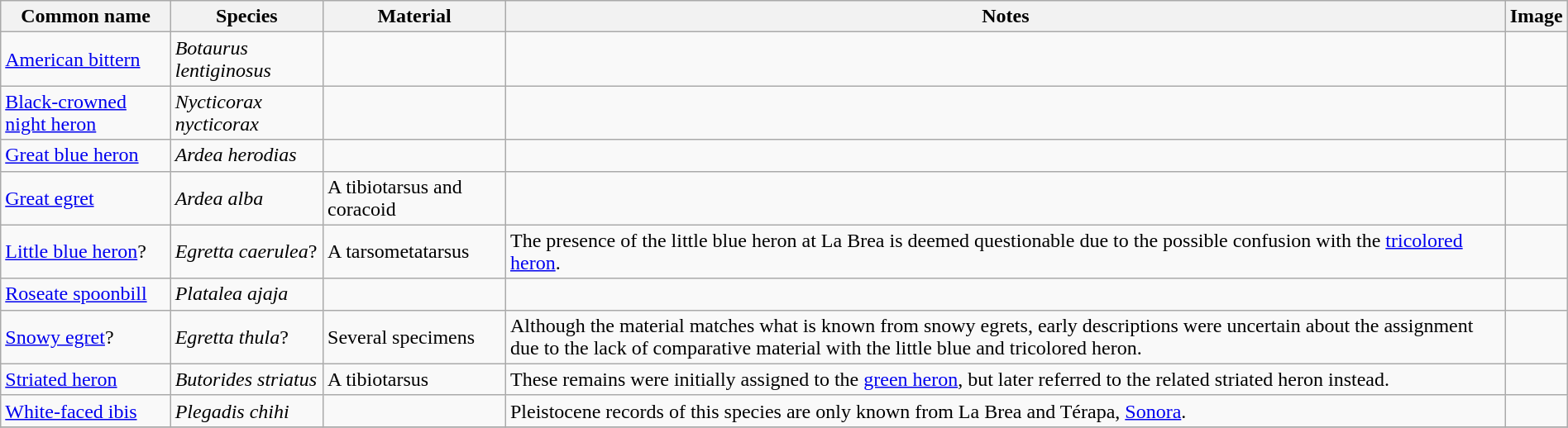<table class="wikitable" align="center" width="100%">
<tr>
<th>Common name</th>
<th>Species</th>
<th>Material</th>
<th>Notes</th>
<th>Image</th>
</tr>
<tr>
<td><a href='#'>American bittern</a></td>
<td><em>Botaurus lentiginosus</em></td>
<td></td>
<td></td>
<td></td>
</tr>
<tr>
<td><a href='#'>Black-crowned night heron</a></td>
<td><em>Nycticorax nycticorax</em></td>
<td></td>
<td></td>
<td></td>
</tr>
<tr>
<td><a href='#'>Great blue heron</a></td>
<td><em>Ardea herodias</em></td>
<td></td>
<td></td>
<td></td>
</tr>
<tr>
<td><a href='#'>Great egret</a></td>
<td><em>Ardea alba</em></td>
<td>A tibiotarsus and coracoid</td>
<td></td>
<td></td>
</tr>
<tr>
<td><a href='#'>Little blue heron</a>?</td>
<td><em>Egretta caerulea</em>?</td>
<td>A tarsometatarsus</td>
<td>The presence of the little blue heron at La Brea is deemed questionable due to the possible confusion with the <a href='#'>tricolored heron</a>.</td>
<td></td>
</tr>
<tr>
<td><a href='#'>Roseate spoonbill</a></td>
<td><em>Platalea ajaja</em></td>
<td></td>
<td></td>
<td></td>
</tr>
<tr>
<td><a href='#'>Snowy egret</a>?</td>
<td><em>Egretta thula</em>?</td>
<td>Several specimens</td>
<td>Although the material matches what is known from snowy egrets, early descriptions were uncertain about the assignment due to the lack of comparative material with the little blue and tricolored heron.</td>
<td></td>
</tr>
<tr>
<td><a href='#'>Striated heron</a></td>
<td><em>Butorides striatus</em></td>
<td>A tibiotarsus</td>
<td>These remains were initially assigned to the <a href='#'>green heron</a>, but later referred to the related striated heron instead.</td>
<td></td>
</tr>
<tr>
<td><a href='#'>White-faced ibis</a></td>
<td><em>Plegadis chihi</em></td>
<td></td>
<td>Pleistocene records of this species are only known from La Brea and Térapa, <a href='#'>Sonora</a>.</td>
<td></td>
</tr>
<tr>
</tr>
</table>
